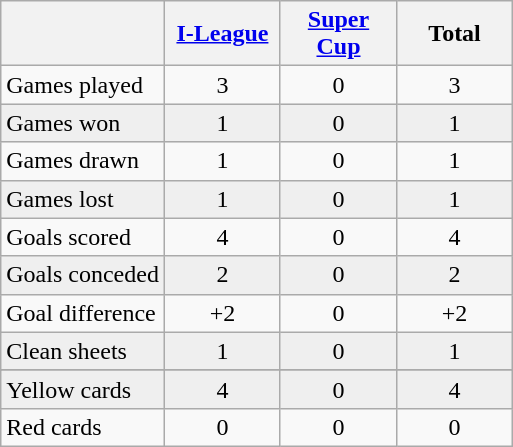<table class="wikitable" style="text-align: center;">
<tr>
<th></th>
<th style="width:70px;"><a href='#'>I-League</a></th>
<th style="width:70px;"><a href='#'>Super Cup</a></th>
<th style="width:70px;">Total</th>
</tr>
<tr>
<td align=left>Games played</td>
<td>3</td>
<td>0</td>
<td>3</td>
</tr>
<tr bgcolor="#efefef">
<td align=left>Games won</td>
<td>1</td>
<td>0</td>
<td>1</td>
</tr>
<tr>
<td align=left>Games drawn</td>
<td>1</td>
<td>0</td>
<td>1</td>
</tr>
<tr bgcolor="#efefef">
<td align=left>Games lost</td>
<td>1</td>
<td>0</td>
<td>1</td>
</tr>
<tr>
<td align=left>Goals scored</td>
<td>4</td>
<td>0</td>
<td>4</td>
</tr>
<tr bgcolor="#efefef">
<td align=left>Goals conceded</td>
<td>2</td>
<td>0</td>
<td>2</td>
</tr>
<tr>
<td align=left>Goal difference</td>
<td>+2</td>
<td>0</td>
<td>+2</td>
</tr>
<tr bgcolor="#efefef">
<td align=left>Clean sheets</td>
<td>1</td>
<td>0</td>
<td>1</td>
</tr>
<tr>
</tr>
<tr bgcolor="#efefef">
<td align=left>Yellow cards</td>
<td>4</td>
<td>0</td>
<td>4</td>
</tr>
<tr>
<td align=left>Red cards</td>
<td>0</td>
<td>0</td>
<td>0</td>
</tr>
</table>
